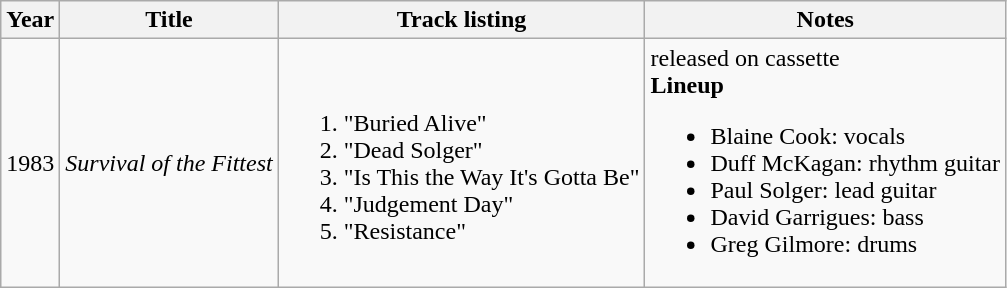<table class="wikitable">
<tr>
<th>Year</th>
<th>Title</th>
<th>Track listing</th>
<th>Notes</th>
</tr>
<tr>
<td>1983</td>
<td><em>Survival of the Fittest</em></td>
<td><br><ol><li>"Buried Alive"</li><li>"Dead Solger"</li><li>"Is This the Way It's Gotta Be"</li><li>"Judgement Day"</li><li>"Resistance"</li></ol></td>
<td>released on cassette<br><strong>Lineup</strong><ul><li>Blaine Cook: vocals</li><li>Duff McKagan: rhythm guitar</li><li>Paul Solger: lead guitar</li><li>David Garrigues: bass</li><li>Greg Gilmore: drums</li></ul></td>
</tr>
</table>
